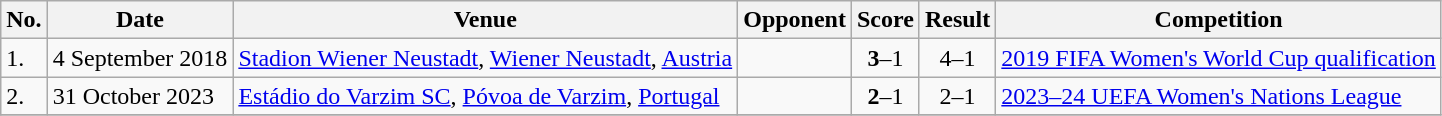<table class="wikitable">
<tr>
<th>No.</th>
<th>Date</th>
<th>Venue</th>
<th>Opponent</th>
<th>Score</th>
<th>Result</th>
<th>Competition</th>
</tr>
<tr>
<td>1.</td>
<td>4 September 2018</td>
<td><a href='#'>Stadion Wiener Neustadt</a>, <a href='#'>Wiener Neustadt</a>, <a href='#'>Austria</a></td>
<td></td>
<td align=center><strong>3</strong>–1</td>
<td align=center>4–1</td>
<td><a href='#'>2019 FIFA Women's World Cup qualification</a></td>
</tr>
<tr>
<td>2.</td>
<td>31 October 2023</td>
<td><a href='#'>Estádio do Varzim SC</a>, <a href='#'>Póvoa de Varzim</a>, <a href='#'>Portugal</a></td>
<td></td>
<td align=center><strong>2</strong>–1</td>
<td align=center>2–1</td>
<td><a href='#'>2023–24 UEFA Women's Nations League</a></td>
</tr>
<tr>
</tr>
</table>
